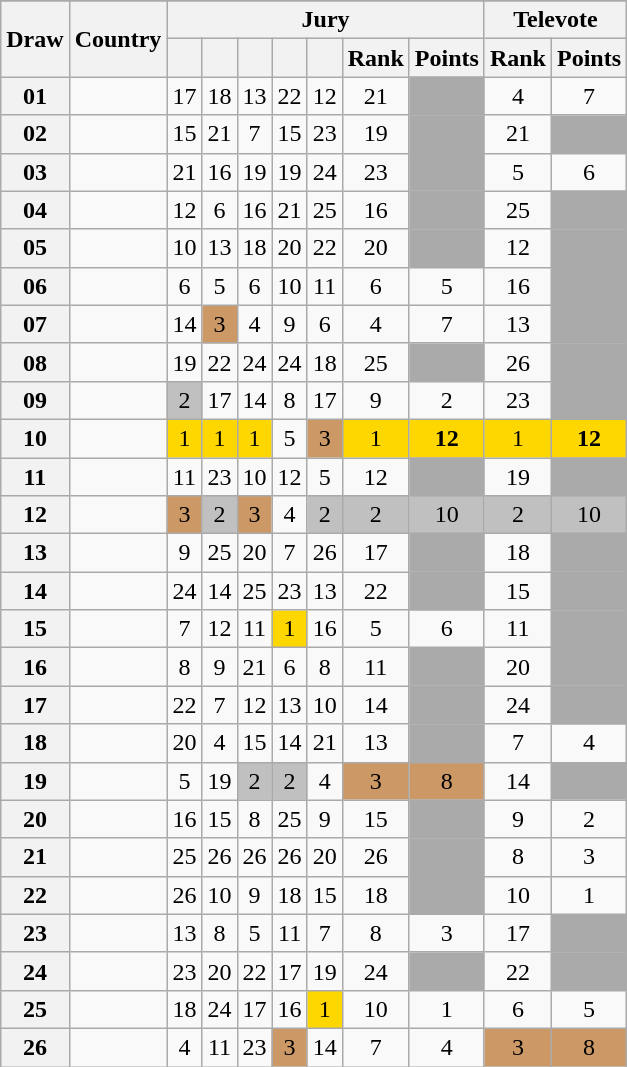<table class="sortable wikitable collapsible plainrowheaders" style="text-align:center;">
<tr>
</tr>
<tr>
<th scope="col" rowspan="2">Draw</th>
<th scope="col" rowspan="2">Country</th>
<th scope="col" colspan="7">Jury</th>
<th scope="col" colspan="2">Televote</th>
</tr>
<tr>
<th scope="col"><small></small></th>
<th scope="col"><small></small></th>
<th scope="col"><small></small></th>
<th scope="col"><small></small></th>
<th scope="col"><small></small></th>
<th scope="col">Rank</th>
<th scope="col">Points</th>
<th scope="col">Rank</th>
<th scope="col">Points</th>
</tr>
<tr>
<th scope="row" style="text-align:center;">01</th>
<td style="text-align:left;"></td>
<td>17</td>
<td>18</td>
<td>13</td>
<td>22</td>
<td>12</td>
<td>21</td>
<td style="background:#AAAAAA;"></td>
<td>4</td>
<td>7</td>
</tr>
<tr>
<th scope="row" style="text-align:center;">02</th>
<td style="text-align:left;"></td>
<td>15</td>
<td>21</td>
<td>7</td>
<td>15</td>
<td>23</td>
<td>19</td>
<td style="background:#AAAAAA;"></td>
<td>21</td>
<td style="background:#AAAAAA;"></td>
</tr>
<tr>
<th scope="row" style="text-align:center;">03</th>
<td style="text-align:left;"></td>
<td>21</td>
<td>16</td>
<td>19</td>
<td>19</td>
<td>24</td>
<td>23</td>
<td style="background:#AAAAAA;"></td>
<td>5</td>
<td>6</td>
</tr>
<tr>
<th scope="row" style="text-align:center;">04</th>
<td style="text-align:left;"></td>
<td>12</td>
<td>6</td>
<td>16</td>
<td>21</td>
<td>25</td>
<td>16</td>
<td style="background:#AAAAAA;"></td>
<td>25</td>
<td style="background:#AAAAAA;"></td>
</tr>
<tr>
<th scope="row" style="text-align:center;">05</th>
<td style="text-align:left;"></td>
<td>10</td>
<td>13</td>
<td>18</td>
<td>20</td>
<td>22</td>
<td>20</td>
<td style="background:#AAAAAA;"></td>
<td>12</td>
<td style="background:#AAAAAA;"></td>
</tr>
<tr>
<th scope="row" style="text-align:center;">06</th>
<td style="text-align:left;"></td>
<td>6</td>
<td>5</td>
<td>6</td>
<td>10</td>
<td>11</td>
<td>6</td>
<td>5</td>
<td>16</td>
<td style="background:#AAAAAA;"></td>
</tr>
<tr>
<th scope="row" style="text-align:center;">07</th>
<td style="text-align:left;"></td>
<td>14</td>
<td style="background:#CC9966;">3</td>
<td>4</td>
<td>9</td>
<td>6</td>
<td>4</td>
<td>7</td>
<td>13</td>
<td style="background:#AAAAAA;"></td>
</tr>
<tr>
<th scope="row" style="text-align:center;">08</th>
<td style="text-align:left;"></td>
<td>19</td>
<td>22</td>
<td>24</td>
<td>24</td>
<td>18</td>
<td>25</td>
<td style="background:#AAAAAA;"></td>
<td>26</td>
<td style="background:#AAAAAA;"></td>
</tr>
<tr>
<th scope="row" style="text-align:center;">09</th>
<td style="text-align:left;"></td>
<td style="background:silver;">2</td>
<td>17</td>
<td>14</td>
<td>8</td>
<td>17</td>
<td>9</td>
<td>2</td>
<td>23</td>
<td style="background:#AAAAAA;"></td>
</tr>
<tr>
<th scope="row" style="text-align:center;">10</th>
<td style="text-align:left;"></td>
<td style="background:gold;">1</td>
<td style="background:gold;">1</td>
<td style="background:gold;">1</td>
<td>5</td>
<td style="background:#CC9966;">3</td>
<td style="background:gold;">1</td>
<td style="background:gold;"><strong>12</strong></td>
<td style="background:gold;">1</td>
<td style="background:gold;"><strong>12</strong></td>
</tr>
<tr>
<th scope="row" style="text-align:center;">11</th>
<td style="text-align:left;"></td>
<td>11</td>
<td>23</td>
<td>10</td>
<td>12</td>
<td>5</td>
<td>12</td>
<td style="background:#AAAAAA;"></td>
<td>19</td>
<td style="background:#AAAAAA;"></td>
</tr>
<tr>
<th scope="row" style="text-align:center;">12</th>
<td style="text-align:left;"></td>
<td style="background:#CC9966;">3</td>
<td style="background:silver;">2</td>
<td style="background:#CC9966;">3</td>
<td>4</td>
<td style="background:silver;">2</td>
<td style="background:silver;">2</td>
<td style="background:silver;">10</td>
<td style="background:silver;">2</td>
<td style="background:silver;">10</td>
</tr>
<tr>
<th scope="row" style="text-align:center;">13</th>
<td style="text-align:left;"></td>
<td>9</td>
<td>25</td>
<td>20</td>
<td>7</td>
<td>26</td>
<td>17</td>
<td style="background:#AAAAAA;"></td>
<td>18</td>
<td style="background:#AAAAAA;"></td>
</tr>
<tr>
<th scope="row" style="text-align:center;">14</th>
<td style="text-align:left;"></td>
<td>24</td>
<td>14</td>
<td>25</td>
<td>23</td>
<td>13</td>
<td>22</td>
<td style="background:#AAAAAA;"></td>
<td>15</td>
<td style="background:#AAAAAA;"></td>
</tr>
<tr>
<th scope="row" style="text-align:center;">15</th>
<td style="text-align:left;"></td>
<td>7</td>
<td>12</td>
<td>11</td>
<td style="background:gold;">1</td>
<td>16</td>
<td>5</td>
<td>6</td>
<td>11</td>
<td style="background:#AAAAAA;"></td>
</tr>
<tr>
<th scope="row" style="text-align:center;">16</th>
<td style="text-align:left;"></td>
<td>8</td>
<td>9</td>
<td>21</td>
<td>6</td>
<td>8</td>
<td>11</td>
<td style="background:#AAAAAA;"></td>
<td>20</td>
<td style="background:#AAAAAA;"></td>
</tr>
<tr>
<th scope="row" style="text-align:center;">17</th>
<td style="text-align:left;"></td>
<td>22</td>
<td>7</td>
<td>12</td>
<td>13</td>
<td>10</td>
<td>14</td>
<td style="background:#AAAAAA;"></td>
<td>24</td>
<td style="background:#AAAAAA;"></td>
</tr>
<tr>
<th scope="row" style="text-align:center;">18</th>
<td style="text-align:left;"></td>
<td>20</td>
<td>4</td>
<td>15</td>
<td>14</td>
<td>21</td>
<td>13</td>
<td style="background:#AAAAAA;"></td>
<td>7</td>
<td>4</td>
</tr>
<tr>
<th scope="row" style="text-align:center;">19</th>
<td style="text-align:left;"></td>
<td>5</td>
<td>19</td>
<td style="background:silver;">2</td>
<td style="background:silver;">2</td>
<td>4</td>
<td style="background:#CC9966;">3</td>
<td style="background:#CC9966;">8</td>
<td>14</td>
<td style="background:#AAAAAA;"></td>
</tr>
<tr>
<th scope="row" style="text-align:center;">20</th>
<td style="text-align:left;"></td>
<td>16</td>
<td>15</td>
<td>8</td>
<td>25</td>
<td>9</td>
<td>15</td>
<td style="background:#AAAAAA;"></td>
<td>9</td>
<td>2</td>
</tr>
<tr>
<th scope="row" style="text-align:center;">21</th>
<td style="text-align:left;"></td>
<td>25</td>
<td>26</td>
<td>26</td>
<td>26</td>
<td>20</td>
<td>26</td>
<td style="background:#AAAAAA;"></td>
<td>8</td>
<td>3</td>
</tr>
<tr>
<th scope="row" style="text-align:center;">22</th>
<td style="text-align:left;"></td>
<td>26</td>
<td>10</td>
<td>9</td>
<td>18</td>
<td>15</td>
<td>18</td>
<td style="background:#AAAAAA;"></td>
<td>10</td>
<td>1</td>
</tr>
<tr>
<th scope="row" style="text-align:center;">23</th>
<td style="text-align:left;"></td>
<td>13</td>
<td>8</td>
<td>5</td>
<td>11</td>
<td>7</td>
<td>8</td>
<td>3</td>
<td>17</td>
<td style="background:#AAAAAA;"></td>
</tr>
<tr>
<th scope="row" style="text-align:center;">24</th>
<td style="text-align:left;"></td>
<td>23</td>
<td>20</td>
<td>22</td>
<td>17</td>
<td>19</td>
<td>24</td>
<td style="background:#AAAAAA;"></td>
<td>22</td>
<td style="background:#AAAAAA;"></td>
</tr>
<tr>
<th scope="row" style="text-align:center;">25</th>
<td style="text-align:left;"></td>
<td>18</td>
<td>24</td>
<td>17</td>
<td>16</td>
<td style="background:gold;">1</td>
<td>10</td>
<td>1</td>
<td>6</td>
<td>5</td>
</tr>
<tr>
<th scope="row" style="text-align:center;">26</th>
<td style="text-align:left;"></td>
<td>4</td>
<td>11</td>
<td>23</td>
<td style="background:#CC9966;">3</td>
<td>14</td>
<td>7</td>
<td>4</td>
<td style="background:#CC9966;">3</td>
<td style="background:#CC9966;">8</td>
</tr>
</table>
